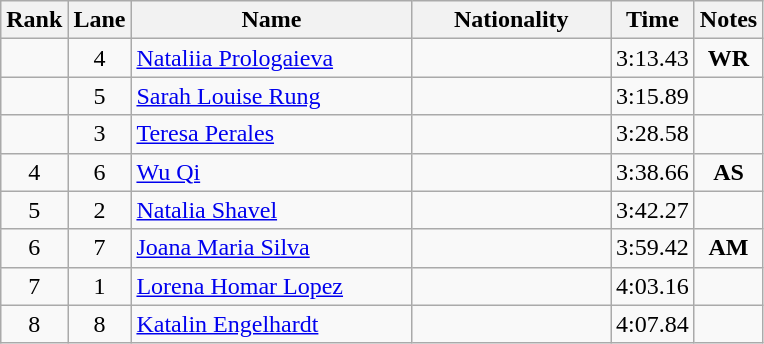<table class="wikitable sortable" style="text-align:center">
<tr>
<th>Rank</th>
<th>Lane</th>
<th style="width:180px">Name</th>
<th style="width:125px">Nationality</th>
<th>Time</th>
<th>Notes</th>
</tr>
<tr>
<td></td>
<td>4</td>
<td style="text-align:left;"><a href='#'>Nataliia Prologaieva</a></td>
<td style="text-align:left;"></td>
<td>3:13.43</td>
<td><strong>WR</strong></td>
</tr>
<tr>
<td></td>
<td>5</td>
<td style="text-align:left;"><a href='#'>Sarah Louise Rung</a></td>
<td style="text-align:left;"></td>
<td>3:15.89</td>
<td></td>
</tr>
<tr>
<td></td>
<td>3</td>
<td style="text-align:left;"><a href='#'>Teresa Perales</a></td>
<td style="text-align:left;"></td>
<td>3:28.58</td>
<td></td>
</tr>
<tr>
<td>4</td>
<td>6</td>
<td style="text-align:left;"><a href='#'>Wu Qi</a></td>
<td style="text-align:left;"></td>
<td>3:38.66</td>
<td><strong>AS</strong></td>
</tr>
<tr>
<td>5</td>
<td>2</td>
<td style="text-align:left;"><a href='#'>Natalia Shavel</a></td>
<td style="text-align:left;"></td>
<td>3:42.27</td>
<td></td>
</tr>
<tr>
<td>6</td>
<td>7</td>
<td style="text-align:left;"><a href='#'>Joana Maria Silva</a></td>
<td style="text-align:left;"></td>
<td>3:59.42</td>
<td><strong>AM</strong></td>
</tr>
<tr>
<td>7</td>
<td>1</td>
<td style="text-align:left;"><a href='#'>Lorena Homar Lopez</a></td>
<td style="text-align:left;"></td>
<td>4:03.16</td>
<td></td>
</tr>
<tr>
<td>8</td>
<td>8</td>
<td style="text-align:left;"><a href='#'>Katalin Engelhardt</a></td>
<td style="text-align:left;"></td>
<td>4:07.84</td>
<td></td>
</tr>
</table>
